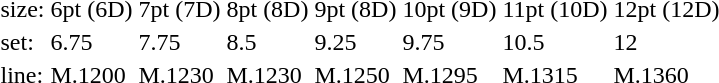<table style="margin-left:40px;">
<tr>
<td>size:</td>
<td>6pt (6D)</td>
<td>7pt (7D)</td>
<td>8pt (8D)</td>
<td>9pt (8D)</td>
<td>10pt (9D)</td>
<td>11pt (10D)</td>
<td>12pt (12D)</td>
</tr>
<tr>
<td>set:</td>
<td>6.75</td>
<td>7.75</td>
<td>8.5</td>
<td>9.25</td>
<td>9.75</td>
<td>10.5</td>
<td>12</td>
</tr>
<tr>
<td>line:</td>
<td>M.1200</td>
<td>M.1230</td>
<td>M.1230</td>
<td>M.1250</td>
<td>M.1295</td>
<td>M.1315</td>
<td>M.1360</td>
</tr>
</table>
